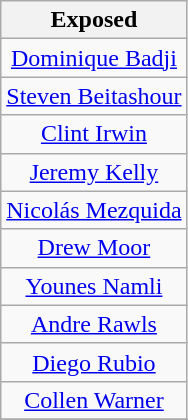<table class="wikitable" style="text-align:center">
<tr>
<th>Exposed</th>
</tr>
<tr>
<td><a href='#'>Dominique Badji</a></td>
</tr>
<tr>
<td><a href='#'>Steven Beitashour</a></td>
</tr>
<tr>
<td><a href='#'>Clint Irwin</a></td>
</tr>
<tr>
<td><a href='#'>Jeremy Kelly</a></td>
</tr>
<tr>
<td><a href='#'>Nicolás Mezquida</a></td>
</tr>
<tr>
<td><a href='#'>Drew Moor</a></td>
</tr>
<tr>
<td><a href='#'>Younes Namli</a></td>
</tr>
<tr>
<td><a href='#'>Andre Rawls</a></td>
</tr>
<tr>
<td><a href='#'>Diego Rubio</a></td>
</tr>
<tr>
<td><a href='#'>Collen Warner</a></td>
</tr>
<tr>
</tr>
</table>
